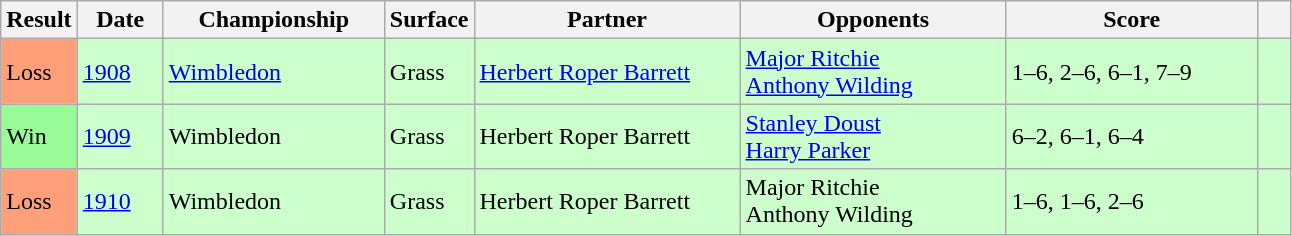<table class="sortable wikitable">
<tr>
<th style="width:40px">Result</th>
<th style="width:50px">Date</th>
<th style="width:140px">Championship</th>
<th style="width:50px">Surface</th>
<th style="width:170px">Partner</th>
<th style="width:170px">Opponents</th>
<th style="width:160px" class="unsortable">Score</th>
<th width=15 class="unsortable"></th>
</tr>
<tr style="background:#cfc;">
<td style="background:#ffa07a;">Loss</td>
<td><a href='#'>1908</a></td>
<td><a href='#'>Wimbledon</a></td>
<td>Grass</td>
<td> <a href='#'>Herbert Roper Barrett</a></td>
<td> <a href='#'>Major Ritchie</a><br> <a href='#'>Anthony Wilding</a></td>
<td>1–6, 2–6, 6–1, 7–9</td>
<td></td>
</tr>
<tr style="background:#cfc;">
<td style="background:#98fb98;">Win</td>
<td><a href='#'>1909</a></td>
<td>Wimbledon</td>
<td>Grass</td>
<td> Herbert Roper Barrett</td>
<td> <a href='#'>Stanley Doust</a><br> <a href='#'>Harry Parker</a></td>
<td>6–2, 6–1, 6–4</td>
<td></td>
</tr>
<tr style="background:#cfc;">
<td style="background:#ffa07a;">Loss</td>
<td><a href='#'>1910</a></td>
<td>Wimbledon</td>
<td>Grass</td>
<td> Herbert Roper Barrett</td>
<td> Major Ritchie<br> Anthony Wilding</td>
<td>1–6, 1–6, 2–6</td>
<td></td>
</tr>
</table>
